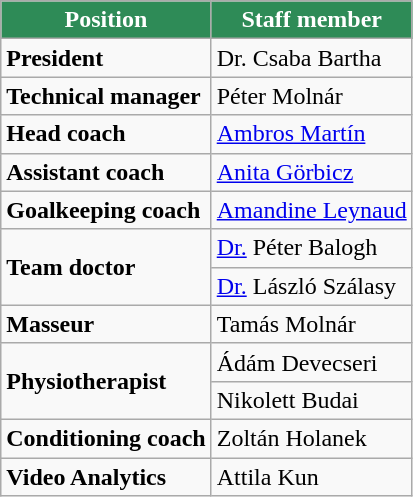<table class="wikitable">
<tr>
<th style="color:white; background:#2E8B57">Position</th>
<th style="color:white; background:#2E8B57">Staff member</th>
</tr>
<tr>
<td><strong>President</strong></td>
<td> Dr. Csaba Bartha</td>
</tr>
<tr>
<td><strong>Technical manager</strong></td>
<td> Péter Molnár</td>
</tr>
<tr>
<td><strong>Head coach</strong></td>
<td> <a href='#'>Ambros Martín</a></td>
</tr>
<tr>
<td><strong>Assistant coach</strong></td>
<td> <a href='#'>Anita Görbicz</a></td>
</tr>
<tr>
<td><strong>Goalkeeping coach</strong></td>
<td> <a href='#'>Amandine Leynaud</a></td>
</tr>
<tr>
<td rowspan=2><strong>Team doctor</strong></td>
<td> <a href='#'>Dr.</a> Péter Balogh</td>
</tr>
<tr>
<td> <a href='#'>Dr.</a> László Szálasy</td>
</tr>
<tr>
<td><strong>Masseur</strong></td>
<td> Tamás Molnár</td>
</tr>
<tr>
<td rowspan=2><strong>Physiotherapist</strong></td>
<td> Ádám Devecseri</td>
</tr>
<tr>
<td> Nikolett Budai</td>
</tr>
<tr>
<td><strong>Conditioning coach</strong></td>
<td> Zoltán Holanek</td>
</tr>
<tr>
<td><strong>Video Analytics</strong></td>
<td> Attila Kun</td>
</tr>
</table>
